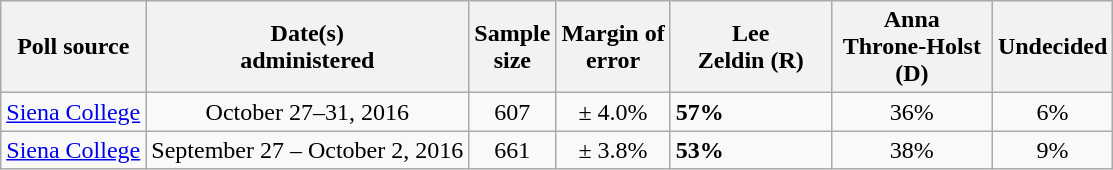<table class="wikitable">
<tr>
<th>Poll source</th>
<th>Date(s)<br>administered</th>
<th>Sample<br>size</th>
<th>Margin of<br>error</th>
<th style="width:100px;">Lee<br>Zeldin (R)</th>
<th style="width:100px;">Anna<br>Throne-Holst (D)</th>
<th>Undecided</th>
</tr>
<tr>
<td><a href='#'>Siena College</a></td>
<td align=center>October 27–31, 2016</td>
<td align=center>607</td>
<td align=center>± 4.0%</td>
<td><strong>57%</strong></td>
<td align=center>36%</td>
<td align=center>6%</td>
</tr>
<tr>
<td><a href='#'>Siena College</a></td>
<td align=center>September 27 – October 2, 2016</td>
<td align=center>661</td>
<td align=center>± 3.8%</td>
<td><strong>53%</strong></td>
<td align=center>38%</td>
<td align=center>9%</td>
</tr>
</table>
